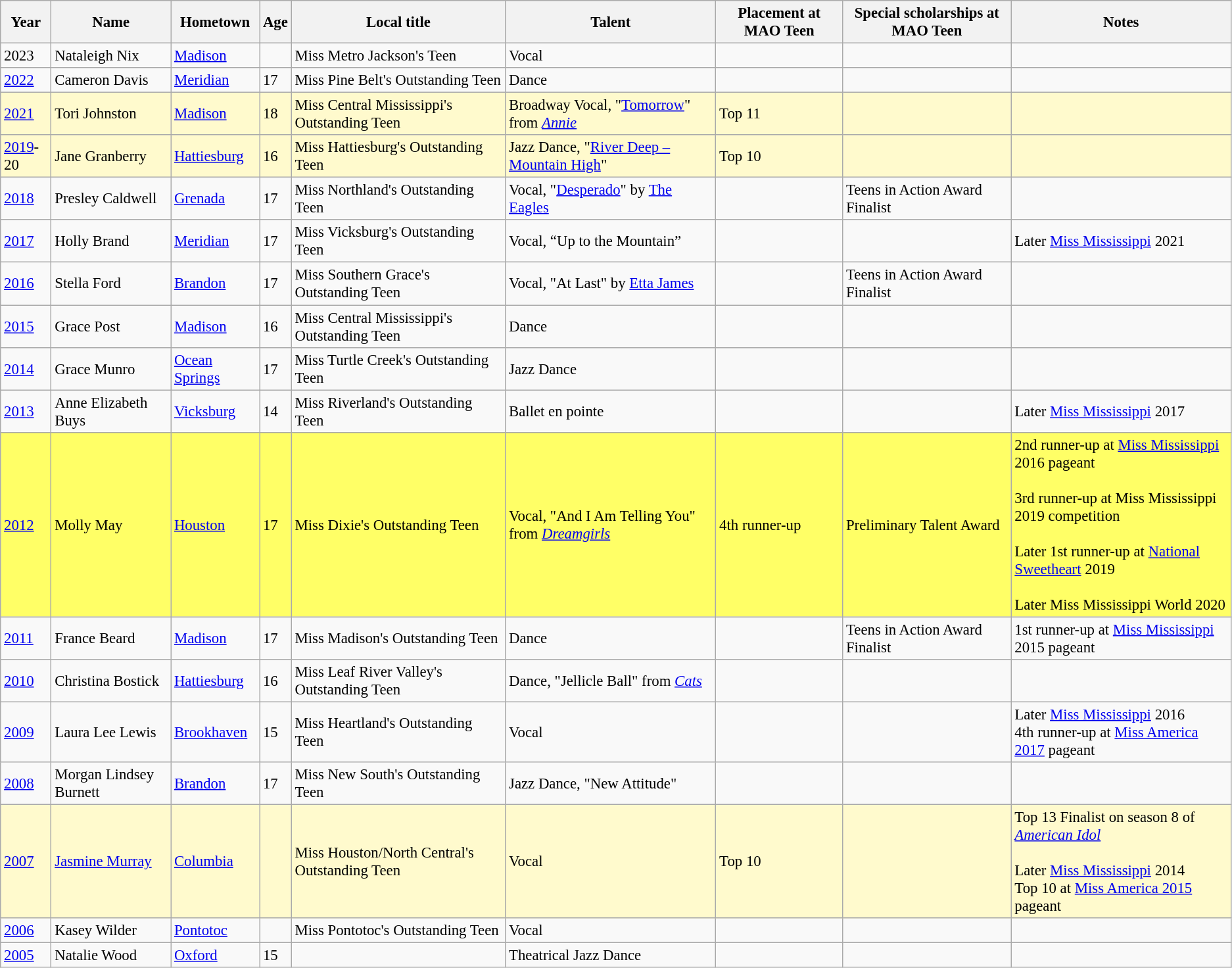<table class="wikitable sortable"style="font-size:95%;">
<tr bgcolor="#efefef">
<th>Year</th>
<th>Name</th>
<th>Hometown</th>
<th>Age</th>
<th>Local title</th>
<th>Talent</th>
<th>Placement at MAO Teen</th>
<th>Special scholarships at MAO Teen</th>
<th>Notes</th>
</tr>
<tr>
<td>2023</td>
<td>Nataleigh Nix</td>
<td><a href='#'>Madison</a></td>
<td></td>
<td>Miss Metro Jackson's Teen</td>
<td>Vocal</td>
<td></td>
<td></td>
<td></td>
</tr>
<tr>
<td><a href='#'>2022</a></td>
<td>Cameron Davis</td>
<td><a href='#'>Meridian</a></td>
<td>17</td>
<td>Miss Pine Belt's Outstanding Teen</td>
<td>Dance</td>
<td align="center"></td>
<td></td>
<td></td>
</tr>
<tr style="background-color:#FFFACD;">
<td><a href='#'>2021</a></td>
<td>Tori Johnston</td>
<td><a href='#'>Madison</a></td>
<td>18</td>
<td>Miss Central Mississippi's Outstanding Teen</td>
<td>Broadway Vocal, "<a href='#'>Tomorrow</a>" from <em><a href='#'>Annie</a></em></td>
<td>Top 11</td>
<td></td>
<td></td>
</tr>
<tr style="background-color:#FFFACD;">
<td><a href='#'>2019</a>-20</td>
<td>Jane Granberry</td>
<td><a href='#'>Hattiesburg</a></td>
<td>16</td>
<td>Miss Hattiesburg's Outstanding Teen</td>
<td>Jazz Dance, "<a href='#'>River Deep – Mountain High</a>"</td>
<td>Top 10</td>
<td></td>
<td></td>
</tr>
<tr>
<td><a href='#'>2018</a></td>
<td>Presley Caldwell</td>
<td><a href='#'>Grenada</a></td>
<td>17</td>
<td>Miss Northland's Outstanding Teen</td>
<td>Vocal, "<a href='#'>Desperado</a>" by <a href='#'>The Eagles</a></td>
<td></td>
<td>Teens in Action Award Finalist</td>
<td></td>
</tr>
<tr>
<td><a href='#'>2017</a></td>
<td>Holly Brand</td>
<td><a href='#'>Meridian</a></td>
<td>17</td>
<td>Miss Vicksburg's Outstanding Teen</td>
<td>Vocal, “Up to the Mountain”</td>
<td></td>
<td></td>
<td>Later <a href='#'>Miss Mississippi</a> 2021</td>
</tr>
<tr>
<td><a href='#'>2016</a></td>
<td>Stella Ford</td>
<td><a href='#'>Brandon</a></td>
<td>17</td>
<td>Miss Southern Grace's Outstanding Teen</td>
<td>Vocal, "At Last" by <a href='#'>Etta James</a></td>
<td></td>
<td>Teens in Action Award Finalist</td>
<td></td>
</tr>
<tr>
<td><a href='#'>2015</a></td>
<td>Grace Post</td>
<td><a href='#'>Madison</a></td>
<td>16</td>
<td>Miss Central Mississippi's Outstanding Teen</td>
<td>Dance</td>
<td></td>
<td></td>
<td></td>
</tr>
<tr>
<td><a href='#'>2014</a></td>
<td>Grace Munro</td>
<td><a href='#'>Ocean Springs</a></td>
<td>17</td>
<td>Miss Turtle Creek's Outstanding Teen</td>
<td>Jazz Dance</td>
<td></td>
<td></td>
<td></td>
</tr>
<tr>
<td><a href='#'>2013</a></td>
<td>Anne Elizabeth Buys</td>
<td><a href='#'>Vicksburg</a></td>
<td>14</td>
<td>Miss Riverland's Outstanding Teen</td>
<td>Ballet en pointe</td>
<td></td>
<td></td>
<td>Later <a href='#'>Miss Mississippi</a> 2017</td>
</tr>
<tr style="background-color:#FFFF66;">
<td><a href='#'>2012</a></td>
<td>Molly May</td>
<td><a href='#'>Houston</a></td>
<td>17</td>
<td>Miss Dixie's Outstanding Teen</td>
<td>Vocal, "And I Am Telling You" from <em><a href='#'>Dreamgirls</a></em></td>
<td>4th runner-up</td>
<td>Preliminary Talent Award</td>
<td>2nd runner-up at <a href='#'>Miss Mississippi</a> 2016 pageant<br><br>3rd runner-up at Miss Mississippi 2019 competition<br><br>Later 1st runner-up at <a href='#'>National Sweetheart</a> 2019<br><br>Later Miss Mississippi World 2020</td>
</tr>
<tr>
<td><a href='#'>2011</a></td>
<td>France Beard</td>
<td><a href='#'>Madison</a></td>
<td>17</td>
<td>Miss Madison's Outstanding Teen</td>
<td>Dance</td>
<td></td>
<td>Teens in Action Award Finalist</td>
<td>1st runner-up at <a href='#'>Miss Mississippi</a> 2015 pageant</td>
</tr>
<tr>
<td><a href='#'>2010</a></td>
<td>Christina Bostick</td>
<td><a href='#'>Hattiesburg</a></td>
<td>16</td>
<td>Miss Leaf River Valley's Outstanding Teen</td>
<td>Dance, "Jellicle Ball" from <em><a href='#'>Cats</a></em></td>
<td></td>
<td></td>
<td></td>
</tr>
<tr>
<td><a href='#'>2009</a></td>
<td>Laura Lee Lewis</td>
<td><a href='#'>Brookhaven</a></td>
<td>15</td>
<td>Miss Heartland's Outstanding Teen</td>
<td>Vocal</td>
<td></td>
<td></td>
<td>Later <a href='#'>Miss Mississippi</a> 2016 <br>4th runner-up at <a href='#'>Miss America 2017</a> pageant</td>
</tr>
<tr>
<td><a href='#'>2008</a></td>
<td>Morgan Lindsey Burnett</td>
<td><a href='#'>Brandon</a></td>
<td>17</td>
<td>Miss New South's Outstanding Teen</td>
<td>Jazz Dance, "New Attitude"</td>
<td></td>
<td></td>
<td></td>
</tr>
<tr style="background-color:#FFFACD;">
<td><a href='#'>2007</a></td>
<td><a href='#'>Jasmine Murray</a></td>
<td><a href='#'>Columbia</a></td>
<td></td>
<td>Miss Houston/North Central's Outstanding Teen</td>
<td>Vocal</td>
<td>Top 10</td>
<td></td>
<td>Top 13 Finalist on season 8 of <em><a href='#'>American Idol</a></em><br><br>Later <a href='#'>Miss Mississippi</a> 2014<br>Top 10 at <a href='#'>Miss America 2015</a> pageant</td>
</tr>
<tr>
<td><a href='#'>2006</a></td>
<td>Kasey Wilder</td>
<td><a href='#'>Pontotoc</a></td>
<td></td>
<td>Miss Pontotoc's Outstanding Teen</td>
<td>Vocal</td>
<td></td>
<td></td>
<td></td>
</tr>
<tr>
<td><a href='#'>2005</a></td>
<td>Natalie Wood</td>
<td><a href='#'>Oxford</a></td>
<td>15</td>
<td></td>
<td>Theatrical Jazz Dance</td>
<td></td>
<td></td>
<td></td>
</tr>
</table>
